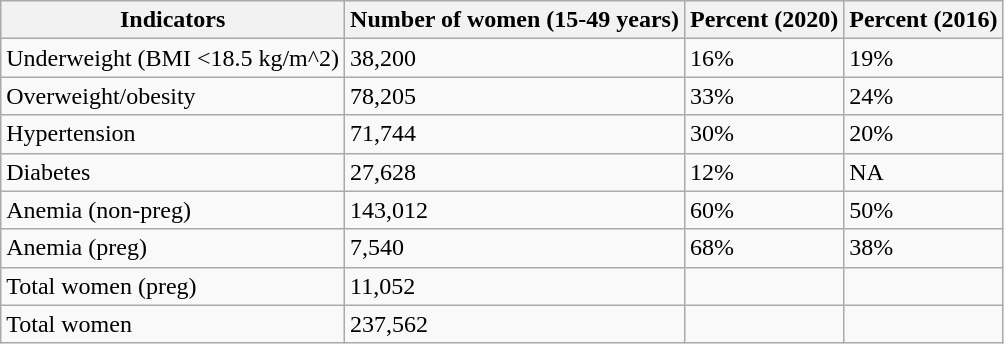<table class="wikitable sortable">
<tr>
<th>Indicators</th>
<th>Number of women (15-49 years)</th>
<th>Percent (2020)</th>
<th>Percent (2016)</th>
</tr>
<tr>
<td>Underweight (BMI <18.5 kg/m^2)</td>
<td>38,200</td>
<td>16%</td>
<td>19%</td>
</tr>
<tr>
<td>Overweight/obesity</td>
<td>78,205</td>
<td>33%</td>
<td>24%</td>
</tr>
<tr>
<td>Hypertension</td>
<td>71,744</td>
<td>30%</td>
<td>20%</td>
</tr>
<tr>
<td>Diabetes</td>
<td>27,628</td>
<td>12%</td>
<td>NA</td>
</tr>
<tr>
<td>Anemia (non-preg)</td>
<td>143,012</td>
<td>60%</td>
<td>50%</td>
</tr>
<tr>
<td>Anemia (preg)</td>
<td>7,540</td>
<td>68%</td>
<td>38%</td>
</tr>
<tr>
<td>Total women (preg)</td>
<td>11,052</td>
<td></td>
<td></td>
</tr>
<tr>
<td>Total women</td>
<td>237,562</td>
<td></td>
<td></td>
</tr>
</table>
